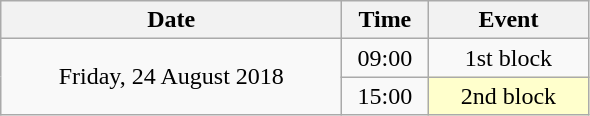<table class = "wikitable" style="text-align:center;">
<tr>
<th width=220>Date</th>
<th width=50>Time</th>
<th width=100>Event</th>
</tr>
<tr>
<td rowspan=2>Friday, 24 August 2018</td>
<td>09:00</td>
<td>1st block</td>
</tr>
<tr>
<td>15:00</td>
<td bgcolor=ffffcc>2nd block</td>
</tr>
</table>
